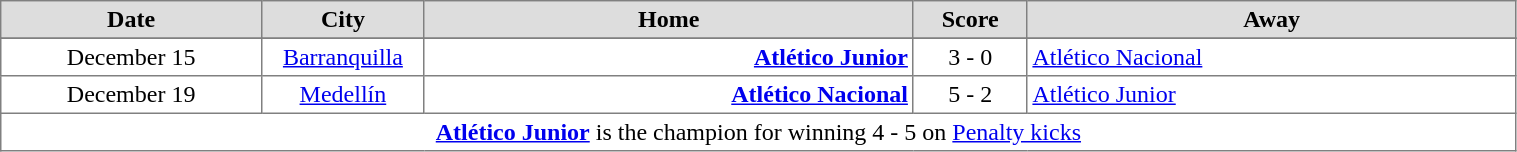<table border=1 style="border-collapse:collapse; font-size:100%;" cellpadding=3 cellspacing=0 width=80%>
<tr bgcolor=#DDDDDD align=center>
<th width=16%>Date</th>
<th width=10%>City</th>
<th width=30%>Home</th>
<th width=7%>Score</th>
<th width=30%>Away</th>
</tr>
<tr bgcolor=#DDDDDD>
</tr>
<tr align=center bgcolor=#ffffff>
<td>December 15</td>
<td><a href='#'>Barranquilla</a></td>
<td style="text-align:right;"><strong><a href='#'>Atlético Junior</a></strong></td>
<td>3 - 0</td>
<td style="text-align:left;"><a href='#'>Atlético Nacional</a></td>
</tr>
<tr align=center bgcolor=#ffffff>
<td>December 19</td>
<td><a href='#'>Medellín</a></td>
<td style="text-align:right;"><strong><a href='#'>Atlético Nacional</a></strong></td>
<td>5 - 2</td>
<td style="text-align:left;"><a href='#'>Atlético Junior</a></td>
</tr>
<tr align=center bgcolor=#ffffff>
<td colspan=5><strong><a href='#'>Atlético Junior</a></strong> is the champion for winning 4 - 5 on <a href='#'>Penalty kicks</a></td>
</tr>
</table>
